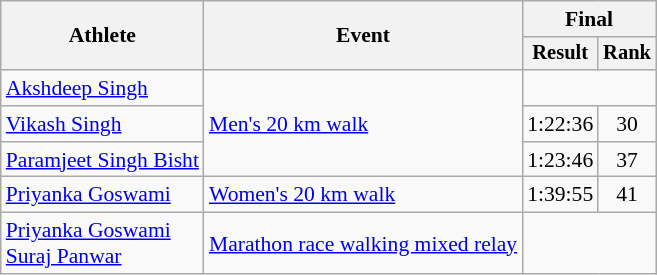<table class="wikitable" style="font-size:90%">
<tr>
<th rowspan="2">Athlete</th>
<th rowspan="2">Event</th>
<th colspan="2">Final</th>
</tr>
<tr style="font-size:95%">
<th>Result</th>
<th>Rank</th>
</tr>
<tr align=center>
<td align=left><a href='#'>Akshdeep Singh</a></td>
<td align=left rowspan=3><a href='#'>Men's 20 km walk</a></td>
<td colspan="2"></td>
</tr>
<tr align=center>
<td align=left><a href='#'>Vikash Singh</a></td>
<td>1:22:36</td>
<td>30</td>
</tr>
<tr align=center>
<td align=left><a href='#'>Paramjeet Singh Bisht</a></td>
<td>1:23:46</td>
<td>37</td>
</tr>
<tr align=center>
<td align=left><a href='#'>Priyanka Goswami</a></td>
<td align=left><a href='#'>Women's 20 km walk</a></td>
<td>1:39:55</td>
<td>41</td>
</tr>
<tr align=center>
<td align=left><a href='#'>Priyanka Goswami</a> <br> <a href='#'>Suraj Panwar</a></td>
<td align=left><a href='#'>Marathon race walking mixed relay</a></td>
<td colspan="2"></td>
</tr>
</table>
